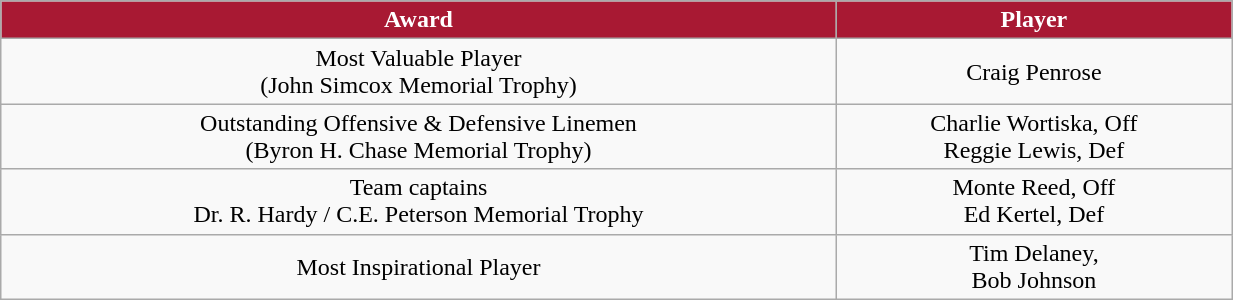<table class="wikitable" width="65%">
<tr>
<th style="background:#A81933;color:#FFFFFF;">Award</th>
<th style="background:#A81933;color:#FFFFFF;">Player</th>
</tr>
<tr align="center" bgcolor="">
<td>Most Valuable Player<br>(John Simcox Memorial Trophy)</td>
<td>Craig Penrose</td>
</tr>
<tr align="center" bgcolor="">
<td>Outstanding Offensive & Defensive Linemen<br>(Byron H. Chase Memorial Trophy)</td>
<td>Charlie Wortiska, Off<br>Reggie Lewis, Def</td>
</tr>
<tr align="center" bgcolor="">
<td>Team captains<br>Dr. R. Hardy / C.E. Peterson Memorial Trophy</td>
<td>Monte Reed, Off<br>Ed Kertel, Def</td>
</tr>
<tr align="center" bgcolor="">
<td>Most Inspirational Player</td>
<td>Tim Delaney,<br>Bob Johnson</td>
</tr>
</table>
